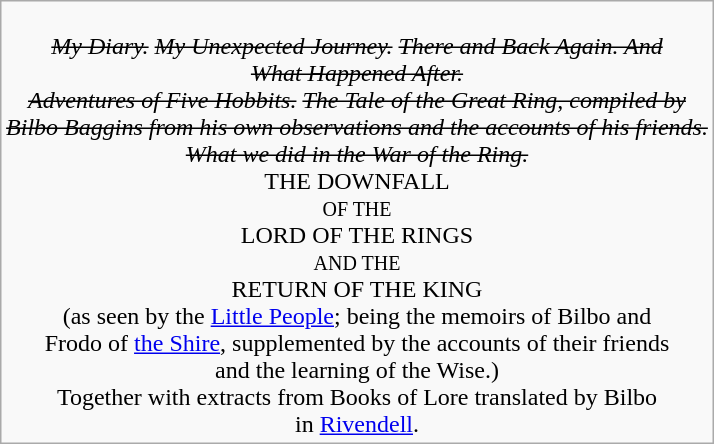<table class="wikitable" style="margin:auto">
<tr>
<td style="text-align: center;"><br><em><s>My Diary.</s> <s>My Unexpected Journey.</s> <s>There and Back Again. And<br>What Happened After.</s></em><br>
<em><s>Adventures of Five Hobbits.</s> <s>The Tale of the Great Ring, compiled by</s></em><br><em><s>Bilbo Baggins from his own observations and the accounts of his friends.</s></em><br><em><s>What we did in the War of the Ring.</s></em><br>THE DOWNFALL<br>
<small>OF THE</small><br>
LORD OF THE RINGS<br>
<small>AND THE</small><br>
RETURN OF THE KING<br>(as seen by the <a href='#'>Little People</a>; being the memoirs of Bilbo and<br>
Frodo of <a href='#'>the Shire</a>, supplemented by the accounts of their friends<br>
and the learning of the Wise.)<br>Together with extracts from Books of Lore translated by Bilbo<br>in <a href='#'>Rivendell</a>.</td>
</tr>
</table>
